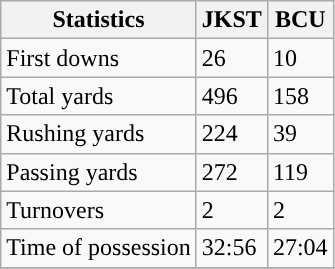<table class="wikitable">
<tr>
<th>Statistics</th>
<th>JKST</th>
<th>BCU</th>
</tr>
<tr>
<td>First downs</td>
<td>26</td>
<td>10</td>
</tr>
<tr>
<td>Total yards</td>
<td>496</td>
<td>158</td>
</tr>
<tr>
<td>Rushing yards</td>
<td>224</td>
<td>39</td>
</tr>
<tr>
<td>Passing yards</td>
<td>272</td>
<td>119</td>
</tr>
<tr>
<td>Turnovers</td>
<td>2</td>
<td>2</td>
</tr>
<tr>
<td>Time of possession</td>
<td>32:56</td>
<td>27:04</td>
</tr>
<tr>
</tr>
</table>
